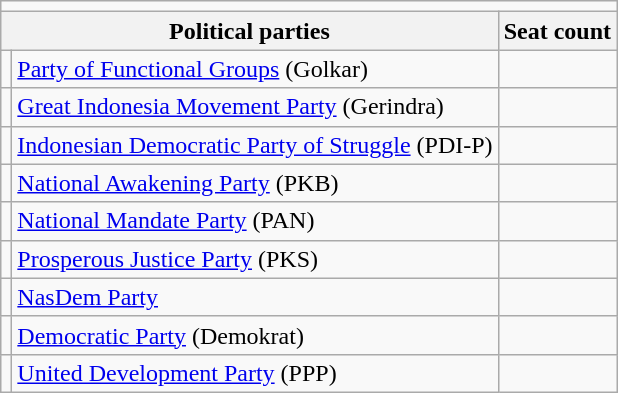<table class="wikitable">
<tr>
<td colspan="4"></td>
</tr>
<tr>
<th colspan="2">Political parties</th>
<th>Seat count</th>
</tr>
<tr>
<td bgcolor=></td>
<td><a href='#'>Party of Functional Groups</a> (Golkar)</td>
<td></td>
</tr>
<tr>
<td bgcolor=></td>
<td><a href='#'>Great Indonesia Movement Party</a> (Gerindra)</td>
<td></td>
</tr>
<tr>
<td bgcolor=></td>
<td><a href='#'>Indonesian Democratic Party of Struggle</a> (PDI-P)</td>
<td></td>
</tr>
<tr>
<td bgcolor=></td>
<td><a href='#'>National Awakening Party</a> (PKB)</td>
<td></td>
</tr>
<tr>
<td bgcolor=></td>
<td><a href='#'>National Mandate Party</a> (PAN)</td>
<td></td>
</tr>
<tr>
<td bgcolor=></td>
<td><a href='#'>Prosperous Justice Party</a> (PKS)</td>
<td></td>
</tr>
<tr>
<td bgcolor=></td>
<td><a href='#'>NasDem Party</a></td>
<td></td>
</tr>
<tr>
<td bgcolor=></td>
<td><a href='#'>Democratic Party</a> (Demokrat)</td>
<td></td>
</tr>
<tr>
<td bgcolor=></td>
<td><a href='#'>United Development Party</a> (PPP)</td>
<td></td>
</tr>
</table>
